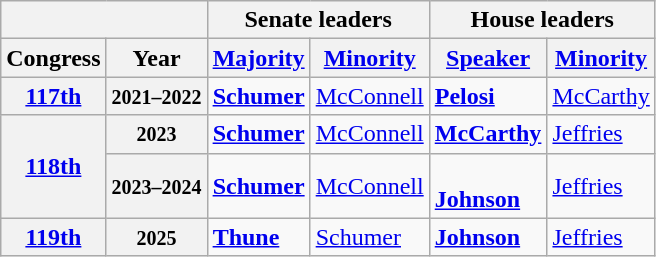<table class="wikitable" style="margin-left:1em">
<tr>
<th colspan=2></th>
<th colspan=2>Senate leaders</th>
<th colspan=2>House leaders</th>
</tr>
<tr>
<th>Congress</th>
<th>Year</th>
<th><a href='#'>Majority</a></th>
<th><a href='#'>Minority</a></th>
<th><a href='#'>Speaker</a></th>
<th><a href='#'>Minority</a></th>
</tr>
<tr>
<th><a href='#'>117th</a></th>
<th><small>2021–2022</small></th>
<td><strong><a href='#'>Schumer</a></strong></td>
<td><a href='#'>McConnell</a></td>
<td><strong><a href='#'>Pelosi</a></strong></td>
<td><a href='#'>McCarthy</a></td>
</tr>
<tr>
<th rowspan=2><a href='#'>118th</a></th>
<th><small>2023</small></th>
<td><strong><a href='#'>Schumer</a></strong></td>
<td><a href='#'>McConnell</a></td>
<td><strong><a href='#'>McCarthy</a></strong></td>
<td><a href='#'>Jeffries</a></td>
</tr>
<tr>
<th><small>2023–2024</small></th>
<td><strong><a href='#'>Schumer</a></strong></td>
<td><a href='#'>McConnell</a></td>
<td><br><strong><a href='#'>Johnson</a></strong></td>
<td><a href='#'>Jeffries</a></td>
</tr>
<tr>
<th><a href='#'>119th</a></th>
<th><small>2025</small></th>
<td><strong><a href='#'>Thune</a></strong></td>
<td><a href='#'>Schumer</a></td>
<td><strong><a href='#'>Johnson</a></strong></td>
<td><a href='#'>Jeffries</a></td>
</tr>
</table>
